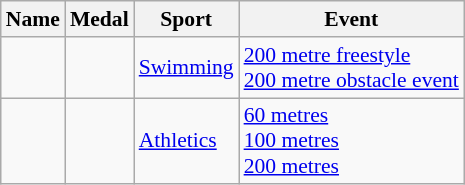<table class="wikitable sortable" style="font-size:90%">
<tr>
<th>Name</th>
<th>Medal</th>
<th>Sport</th>
<th>Event</th>
</tr>
<tr>
<td></td>
<td><br></td>
<td><a href='#'>Swimming</a></td>
<td><a href='#'>200 metre freestyle</a><br><a href='#'>200 metre obstacle event</a></td>
</tr>
<tr>
<td></td>
<td><br><br></td>
<td><a href='#'>Athletics</a></td>
<td><a href='#'>60 metres</a><br><a href='#'>100 metres</a><br><a href='#'>200 metres</a></td>
</tr>
</table>
